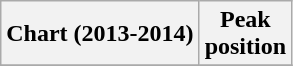<table class="wikitable plainrowheaders"  style="text-align:center">
<tr>
<th scope="col">Chart (2013-2014)</th>
<th scope="col">Peak<br>position</th>
</tr>
<tr>
</tr>
</table>
